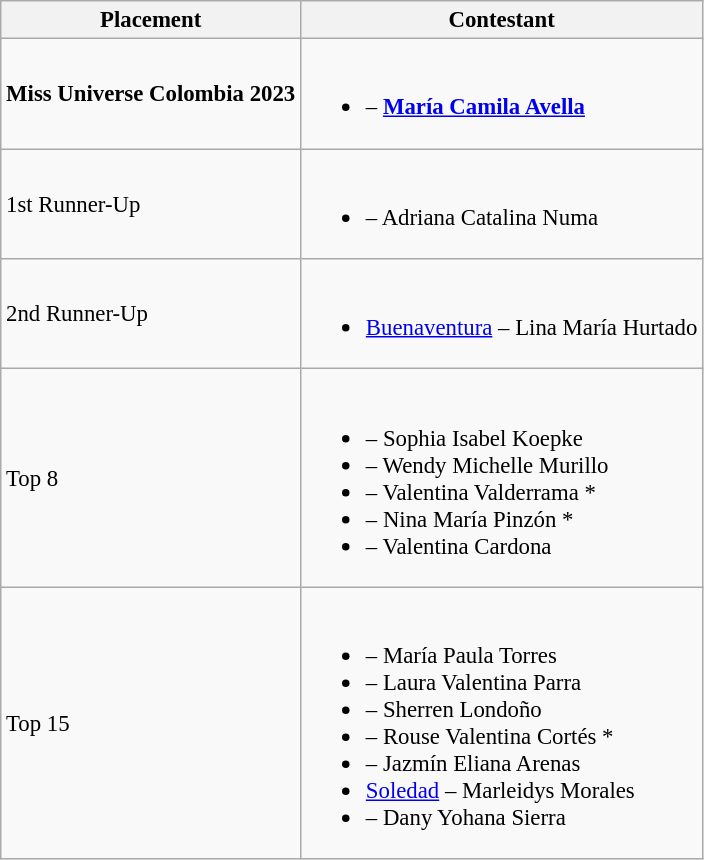<table class="wikitable sortable" style="font-size:95%;">
<tr>
<th>Placement</th>
<th>Contestant</th>
</tr>
<tr>
<td><strong>Miss Universe Colombia 2023</strong></td>
<td><br><ul><li><strong></strong> – <strong><a href='#'>María Camila Avella</a></strong></li></ul></td>
</tr>
<tr>
<td>1st Runner-Up</td>
<td><br><ul><li> – Adriana Catalina Numa</li></ul></td>
</tr>
<tr>
<td>2nd Runner-Up</td>
<td><br><ul><li> <a href='#'>Buenaventura</a> – Lina María Hurtado</li></ul></td>
</tr>
<tr>
<td>Top 8</td>
<td><br><ul><li> – Sophia Isabel Koepke</li><li> – Wendy Michelle Murillo</li><li> – Valentina Valderrama *</li><li> – Nina María Pinzón *</li><li> – Valentina Cardona</li></ul></td>
</tr>
<tr>
<td>Top 15</td>
<td><br><ul><li> – María Paula Torres</li><li> – Laura Valentina Parra</li><li> – Sherren Londoño</li><li> – Rouse Valentina Cortés *</li><li> – Jazmín Eliana Arenas</li><li> <a href='#'>Soledad</a>  – Marleidys Morales</li><li> – Dany Yohana Sierra</li></ul></td>
</tr>
</table>
